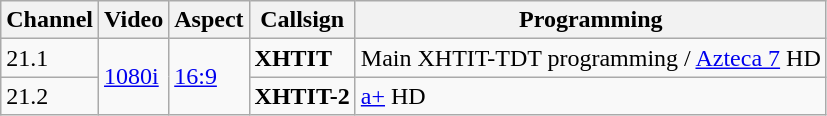<table class="wikitable sortable">
<tr>
<th>Channel</th>
<th>Video</th>
<th>Aspect</th>
<th>Callsign</th>
<th>Programming</th>
</tr>
<tr>
<td>21.1</td>
<td rowspan=2><a href='#'>1080i</a></td>
<td rowspan=2><a href='#'>16:9</a></td>
<td><strong>XHTIT</strong></td>
<td>Main XHTIT-TDT programming / <a href='#'>Azteca 7</a> HD</td>
</tr>
<tr>
<td>21.2</td>
<td><strong>XHTIT-2</strong></td>
<td><a href='#'>a+</a> HD</td>
</tr>
</table>
